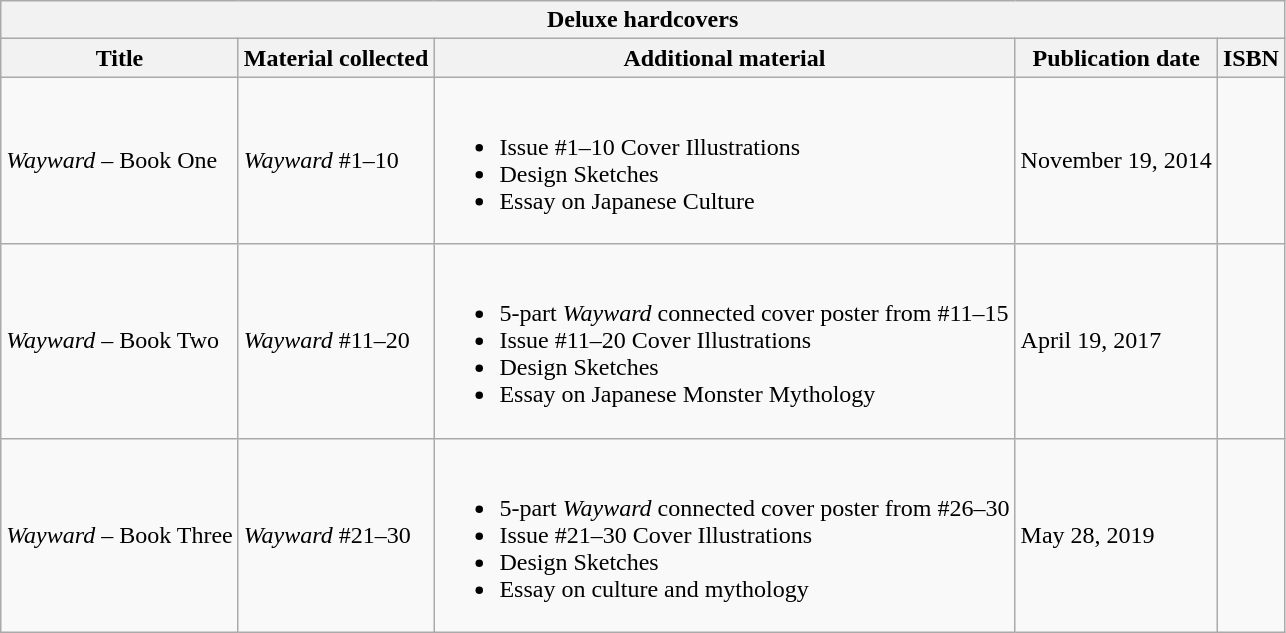<table class="wikitable">
<tr>
<th colspan=5>Deluxe hardcovers</th>
</tr>
<tr>
<th>Title</th>
<th>Material collected</th>
<th>Additional material</th>
<th>Publication date</th>
<th>ISBN</th>
</tr>
<tr>
<td><em>Wayward</em> – Book One</td>
<td><em>Wayward</em> #1–10</td>
<td><br><ul><li>Issue #1–10 Cover Illustrations</li><li>Design Sketches</li><li>Essay on Japanese Culture</li></ul></td>
<td>November 19, 2014</td>
<td></td>
</tr>
<tr>
<td><em>Wayward</em> – Book Two</td>
<td><em>Wayward</em> #11–20</td>
<td><br><ul><li>5-part <em>Wayward</em> connected cover poster from #11–15</li><li>Issue #11–20 Cover Illustrations</li><li>Design Sketches</li><li>Essay on Japanese Monster Mythology</li></ul></td>
<td>April 19, 2017</td>
<td></td>
</tr>
<tr>
<td><em>Wayward</em> – Book Three</td>
<td><em>Wayward</em> #21–30</td>
<td><br><ul><li>5-part <em>Wayward</em> connected cover poster from #26–30</li><li>Issue #21–30 Cover Illustrations</li><li>Design Sketches</li><li>Essay on culture and mythology</li></ul></td>
<td>May 28, 2019</td>
<td></td>
</tr>
</table>
